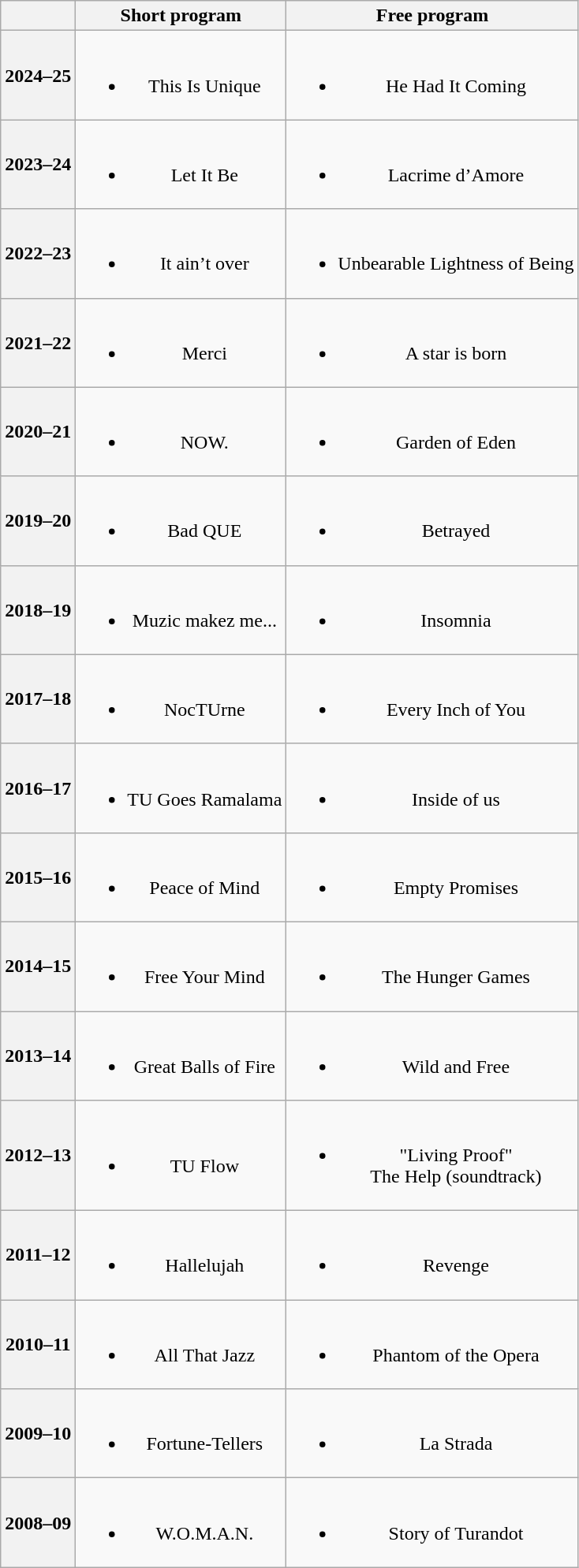<table class=wikitable style=text-align:center>
<tr>
<th></th>
<th>Short program</th>
<th>Free program</th>
</tr>
<tr>
<th>2024–25</th>
<td><br><ul><li>This Is Unique</li></ul></td>
<td><br><ul><li>He Had It Coming</li></ul></td>
</tr>
<tr>
<th>2023–24</th>
<td><br><ul><li>Let It Be</li></ul></td>
<td><br><ul><li>Lacrime d’Amore</li></ul></td>
</tr>
<tr>
<th>2022–23</th>
<td><br><ul><li>It ain’t over</li></ul></td>
<td><br><ul><li>Unbearable Lightness of Being</li></ul></td>
</tr>
<tr>
<th>2021–22</th>
<td><br><ul><li>Merci</li></ul></td>
<td><br><ul><li>A star is born</li></ul></td>
</tr>
<tr>
<th>2020–21</th>
<td><br><ul><li>NOW.</li></ul></td>
<td><br><ul><li>Garden of Eden</li></ul></td>
</tr>
<tr>
<th>2019–20</th>
<td><br><ul><li>Bad QUE</li></ul></td>
<td><br><ul><li>Betrayed</li></ul></td>
</tr>
<tr>
<th>2018–19</th>
<td><br><ul><li>Muzic makez me...</li></ul></td>
<td><br><ul><li>Insomnia</li></ul></td>
</tr>
<tr>
<th>2017–18</th>
<td><br><ul><li>NocTUrne</li></ul></td>
<td><br><ul><li>Every Inch of You</li></ul></td>
</tr>
<tr>
<th>2016–17</th>
<td><br><ul><li>TU Goes Ramalama</li></ul></td>
<td><br><ul><li>Inside of us</li></ul></td>
</tr>
<tr>
<th>2015–16</th>
<td><br><ul><li>Peace of Mind</li></ul></td>
<td><br><ul><li>Empty Promises</li></ul></td>
</tr>
<tr>
<th>2014–15</th>
<td><br><ul><li>Free Your Mind</li></ul></td>
<td><br><ul><li>The Hunger Games</li></ul></td>
</tr>
<tr>
<th>2013–14</th>
<td><br><ul><li>Great Balls of Fire</li></ul></td>
<td><br><ul><li>Wild and Free</li></ul></td>
</tr>
<tr>
<th>2012–13</th>
<td><br><ul><li>TU Flow</li></ul></td>
<td><br><ul><li>"Living Proof" <br> The Help (soundtrack)</li></ul></td>
</tr>
<tr>
<th>2011–12</th>
<td><br><ul><li>Hallelujah</li></ul></td>
<td><br><ul><li>Revenge</li></ul></td>
</tr>
<tr>
<th>2010–11</th>
<td><br><ul><li>All That Jazz</li></ul></td>
<td><br><ul><li>Phantom of the Opera</li></ul></td>
</tr>
<tr>
<th>2009–10</th>
<td><br><ul><li>Fortune-Tellers</li></ul></td>
<td><br><ul><li>La Strada</li></ul></td>
</tr>
<tr>
<th>2008–09</th>
<td><br><ul><li>W.O.M.A.N.</li></ul></td>
<td><br><ul><li>Story of Turandot</li></ul></td>
</tr>
</table>
